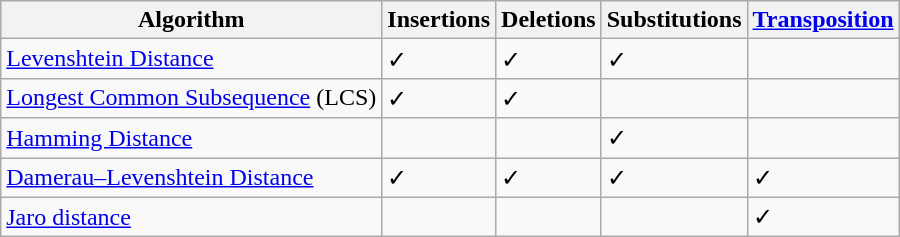<table class="wikitable">
<tr>
<th>Algorithm</th>
<th>Insertions</th>
<th>Deletions</th>
<th>Substitutions</th>
<th><a href='#'>Transposition</a></th>
</tr>
<tr>
<td><a href='#'>Levenshtein Distance</a></td>
<td>✓</td>
<td>✓</td>
<td>✓</td>
<td></td>
</tr>
<tr>
<td><a href='#'>Longest Common Subsequence</a> (LCS)</td>
<td>✓</td>
<td>✓</td>
<td></td>
<td></td>
</tr>
<tr>
<td><a href='#'>Hamming Distance</a></td>
<td></td>
<td></td>
<td>✓</td>
<td></td>
</tr>
<tr>
<td><a href='#'>Damerau–Levenshtein Distance</a></td>
<td>✓</td>
<td>✓</td>
<td>✓</td>
<td>✓</td>
</tr>
<tr>
<td><a href='#'>Jaro distance</a></td>
<td></td>
<td></td>
<td></td>
<td>✓</td>
</tr>
</table>
